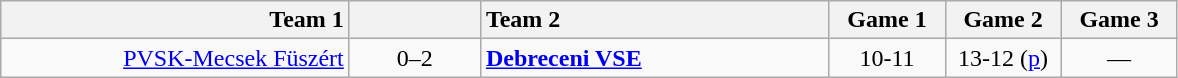<table class=wikitable style="text-align:center">
<tr>
<th style="width:225px; text-align:right;">Team 1</th>
<th style="width:80px;"></th>
<th style="width:225px; text-align:left;">Team 2</th>
<th style="width:70px;">Game 1</th>
<th style="width:70px;">Game 2</th>
<th style="width:70px;">Game 3</th>
</tr>
<tr>
<td align=right> <a href='#'>PVSK-Mecsek Füszért</a></td>
<td>0–2</td>
<td align=left> <strong><a href='#'>Debreceni VSE</a></strong></td>
<td>10-11</td>
<td>13-12 (<a href='#'>p</a>)</td>
<td>—</td>
</tr>
</table>
